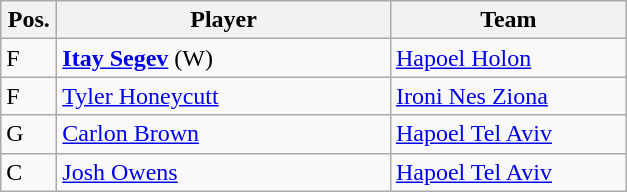<table class="wikitable">
<tr>
<th width=30>Pos.</th>
<th width=215>Player</th>
<th width=150>Team</th>
</tr>
<tr>
<td>F</td>
<td> <strong><a href='#'>Itay Segev</a></strong> (W)</td>
<td><a href='#'>Hapoel Holon</a></td>
</tr>
<tr>
<td>F</td>
<td> <a href='#'>Tyler Honeycutt</a></td>
<td><a href='#'>Ironi Nes Ziona</a></td>
</tr>
<tr>
<td>G</td>
<td> <a href='#'>Carlon Brown</a></td>
<td><a href='#'>Hapoel Tel Aviv</a></td>
</tr>
<tr>
<td>C</td>
<td> <a href='#'>Josh Owens</a></td>
<td><a href='#'>Hapoel Tel Aviv</a></td>
</tr>
</table>
